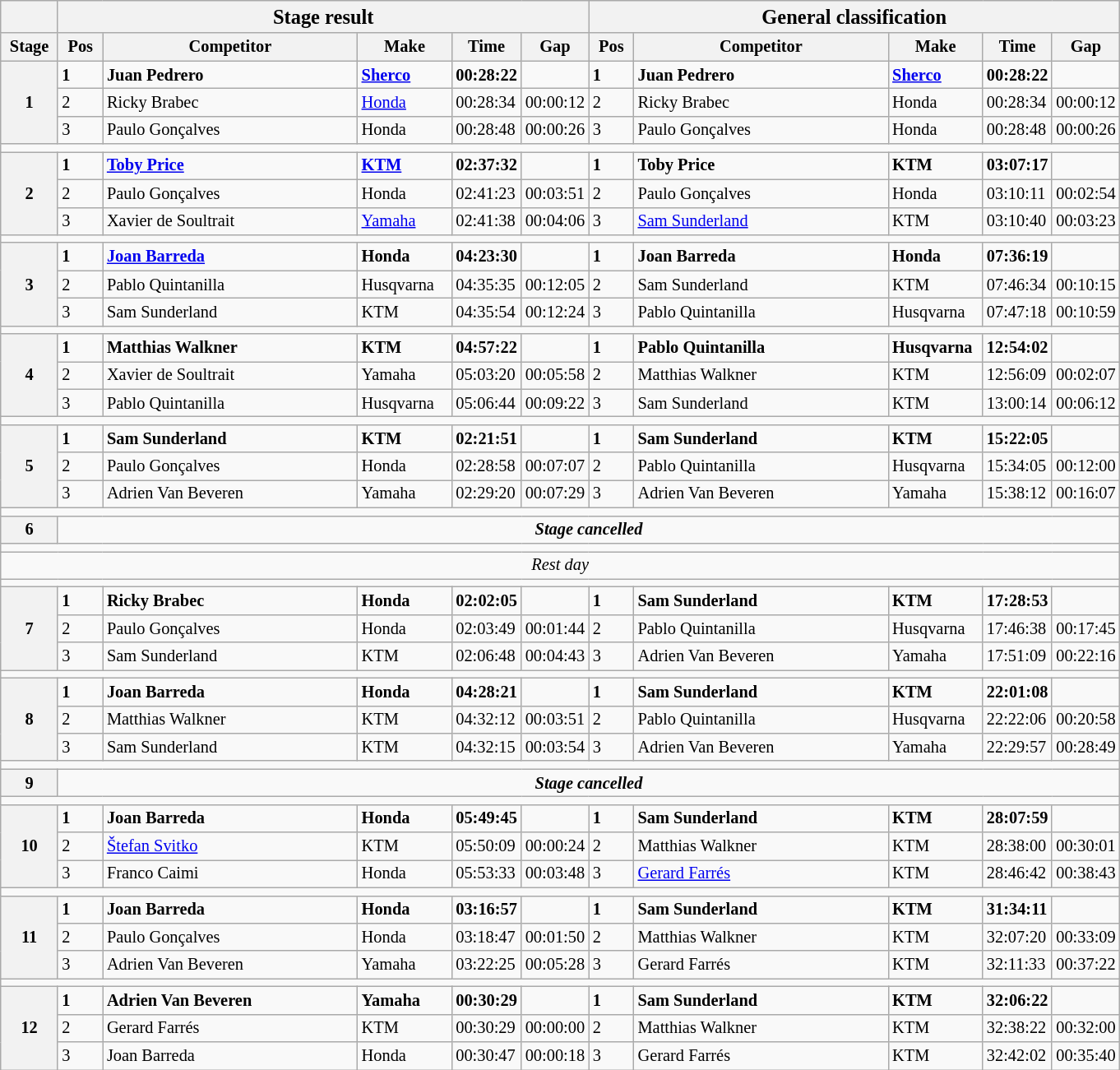<table class="wikitable" style="font-size:85%">
<tr>
<th></th>
<th colspan=5><big>Stage result </big></th>
<th colspan=5><big>General classification</big></th>
</tr>
<tr>
<th width="40px">Stage</th>
<th width="30px">Pos</th>
<th width="200px">Competitor</th>
<th width="70px">Make</th>
<th width="40px">Time</th>
<th width="40px">Gap</th>
<th width="30px">Pos</th>
<th width="200px">Competitor</th>
<th width="70px">Make</th>
<th width="40px">Time</th>
<th width="40px">Gap</th>
</tr>
<tr>
<th rowspan=3>1</th>
<td><strong>1</strong></td>
<td><strong> Juan Pedrero</strong></td>
<td><strong><a href='#'>Sherco</a></strong></td>
<td><strong>00:28:22</strong></td>
<td></td>
<td><strong>1</strong></td>
<td><strong> Juan Pedrero</strong></td>
<td><strong><a href='#'>Sherco</a></strong></td>
<td><strong>00:28:22</strong></td>
<td></td>
</tr>
<tr>
<td>2</td>
<td> Ricky Brabec</td>
<td><a href='#'>Honda</a></td>
<td>00:28:34</td>
<td>00:00:12</td>
<td>2</td>
<td> Ricky Brabec</td>
<td>Honda</td>
<td>00:28:34</td>
<td>00:00:12</td>
</tr>
<tr>
<td>3</td>
<td> Paulo Gonçalves</td>
<td>Honda</td>
<td>00:28:48</td>
<td>00:00:26</td>
<td>3</td>
<td> Paulo Gonçalves</td>
<td>Honda</td>
<td>00:28:48</td>
<td>00:00:26</td>
</tr>
<tr>
<td colspan=11></td>
</tr>
<tr>
<th rowspan=3>2</th>
<td><strong>1</strong></td>
<td><strong> <a href='#'>Toby Price</a></strong></td>
<td><strong><a href='#'>KTM</a></strong></td>
<td><strong>02:37:32</strong></td>
<td></td>
<td><strong>1</strong></td>
<td><strong> Toby Price</strong></td>
<td><strong>KTM</strong></td>
<td><strong>03:07:17</strong></td>
<td></td>
</tr>
<tr>
<td>2</td>
<td> Paulo Gonçalves</td>
<td>Honda</td>
<td>02:41:23</td>
<td>00:03:51</td>
<td>2</td>
<td> Paulo Gonçalves</td>
<td>Honda</td>
<td>03:10:11</td>
<td>00:02:54</td>
</tr>
<tr>
<td>3</td>
<td> Xavier de Soultrait</td>
<td><a href='#'>Yamaha</a></td>
<td>02:41:38</td>
<td>00:04:06</td>
<td>3</td>
<td> <a href='#'>Sam Sunderland</a></td>
<td>KTM</td>
<td>03:10:40</td>
<td>00:03:23</td>
</tr>
<tr>
<td colspan=11></td>
</tr>
<tr>
<th rowspan=3>3</th>
<td><strong>1</strong></td>
<td><strong> <a href='#'>Joan Barreda</a></strong></td>
<td><strong>Honda</strong></td>
<td><strong>04:23:30</strong></td>
<td></td>
<td><strong>1</strong></td>
<td><strong> Joan Barreda</strong></td>
<td><strong>Honda</strong></td>
<td><strong>07:36:19</strong></td>
<td></td>
</tr>
<tr>
<td>2</td>
<td> Pablo Quintanilla</td>
<td>Husqvarna</td>
<td>04:35:35</td>
<td>00:12:05</td>
<td>2</td>
<td> Sam Sunderland</td>
<td>KTM</td>
<td>07:46:34</td>
<td>00:10:15</td>
</tr>
<tr>
<td>3</td>
<td> Sam Sunderland</td>
<td>KTM</td>
<td>04:35:54</td>
<td>00:12:24</td>
<td>3</td>
<td> Pablo Quintanilla</td>
<td>Husqvarna</td>
<td>07:47:18</td>
<td>00:10:59</td>
</tr>
<tr>
<td colspan=11></td>
</tr>
<tr>
<th rowspan=3>4</th>
<td><strong>1</strong></td>
<td><strong> Matthias Walkner</strong></td>
<td><strong>KTM</strong></td>
<td><strong>04:57:22</strong></td>
<td></td>
<td><strong>1</strong></td>
<td><strong> Pablo Quintanilla</strong></td>
<td><strong>Husqvarna</strong></td>
<td><strong>12:54:02</strong></td>
<td></td>
</tr>
<tr>
<td>2</td>
<td> Xavier de Soultrait</td>
<td>Yamaha</td>
<td>05:03:20</td>
<td>00:05:58</td>
<td>2</td>
<td> Matthias Walkner</td>
<td>KTM</td>
<td>12:56:09</td>
<td>00:02:07</td>
</tr>
<tr>
<td>3</td>
<td> Pablo Quintanilla</td>
<td>Husqvarna</td>
<td>05:06:44</td>
<td>00:09:22</td>
<td>3</td>
<td> Sam Sunderland</td>
<td>KTM</td>
<td>13:00:14</td>
<td>00:06:12</td>
</tr>
<tr>
<td colspan=11></td>
</tr>
<tr>
<th rowspan=3>5</th>
<td><strong>1</strong></td>
<td><strong> Sam Sunderland</strong></td>
<td><strong>KTM</strong></td>
<td><strong>02:21:51</strong></td>
<td></td>
<td><strong>1</strong></td>
<td><strong> Sam Sunderland</strong></td>
<td><strong>KTM</strong></td>
<td><strong>15:22:05</strong></td>
<td></td>
</tr>
<tr>
<td>2</td>
<td> Paulo Gonçalves</td>
<td>Honda</td>
<td>02:28:58</td>
<td>00:07:07</td>
<td>2</td>
<td> Pablo Quintanilla</td>
<td>Husqvarna</td>
<td>15:34:05</td>
<td>00:12:00</td>
</tr>
<tr>
<td>3</td>
<td> Adrien Van Beveren</td>
<td>Yamaha</td>
<td>02:29:20</td>
<td>00:07:29</td>
<td>3</td>
<td> Adrien Van Beveren</td>
<td>Yamaha</td>
<td>15:38:12</td>
<td>00:16:07</td>
</tr>
<tr>
<td colspan=11></td>
</tr>
<tr>
<th>6</th>
<td colspan=10 style="text-align:center;"><strong><em>Stage cancelled</em></strong></td>
</tr>
<tr>
<td colspan=11></td>
</tr>
<tr>
<td colspan=11 style="text-align:center;"><em>Rest day</em></td>
</tr>
<tr>
<td colspan=11></td>
</tr>
<tr>
<th rowspan=3>7</th>
<td><strong>1</strong></td>
<td><strong> Ricky Brabec</strong></td>
<td><strong>Honda</strong></td>
<td><strong>02:02:05</strong></td>
<td></td>
<td><strong>1</strong></td>
<td><strong> Sam Sunderland</strong></td>
<td><strong>KTM</strong></td>
<td><strong>17:28:53</strong></td>
<td></td>
</tr>
<tr>
<td>2</td>
<td> Paulo Gonçalves</td>
<td>Honda</td>
<td>02:03:49</td>
<td>00:01:44</td>
<td>2</td>
<td> Pablo Quintanilla</td>
<td>Husqvarna</td>
<td>17:46:38</td>
<td>00:17:45</td>
</tr>
<tr>
<td>3</td>
<td> Sam Sunderland</td>
<td>KTM</td>
<td>02:06:48</td>
<td>00:04:43</td>
<td>3</td>
<td> Adrien Van Beveren</td>
<td>Yamaha</td>
<td>17:51:09</td>
<td>00:22:16</td>
</tr>
<tr>
<td colspan=11></td>
</tr>
<tr>
<th rowspan=3>8</th>
<td><strong>1</strong></td>
<td><strong> Joan Barreda</strong></td>
<td><strong>Honda</strong></td>
<td><strong>04:28:21</strong></td>
<td></td>
<td><strong>1</strong></td>
<td><strong> Sam Sunderland</strong></td>
<td><strong>KTM</strong></td>
<td><strong>22:01:08</strong></td>
<td></td>
</tr>
<tr>
<td>2</td>
<td> Matthias Walkner</td>
<td>KTM</td>
<td>04:32:12</td>
<td>00:03:51</td>
<td>2</td>
<td> Pablo Quintanilla</td>
<td>Husqvarna</td>
<td>22:22:06</td>
<td>00:20:58</td>
</tr>
<tr>
<td>3</td>
<td> Sam Sunderland</td>
<td>KTM</td>
<td>04:32:15</td>
<td>00:03:54</td>
<td>3</td>
<td> Adrien Van Beveren</td>
<td>Yamaha</td>
<td>22:29:57</td>
<td>00:28:49</td>
</tr>
<tr>
<td colspan=11></td>
</tr>
<tr>
<th>9</th>
<td colspan=10 style="text-align:center;"><strong><em>Stage cancelled</em></strong></td>
</tr>
<tr>
<td colspan=11></td>
</tr>
<tr>
<th rowspan=3>10</th>
<td><strong>1</strong></td>
<td><strong> Joan Barreda</strong></td>
<td><strong>Honda</strong></td>
<td><strong>05:49:45</strong></td>
<td></td>
<td><strong>1</strong></td>
<td><strong> Sam Sunderland</strong></td>
<td><strong>KTM</strong></td>
<td><strong>28:07:59</strong></td>
<td></td>
</tr>
<tr>
<td>2</td>
<td> <a href='#'>Štefan Svitko</a></td>
<td>KTM</td>
<td>05:50:09</td>
<td>00:00:24</td>
<td>2</td>
<td> Matthias Walkner</td>
<td>KTM</td>
<td>28:38:00</td>
<td>00:30:01</td>
</tr>
<tr>
<td>3</td>
<td> Franco Caimi</td>
<td>Honda</td>
<td>05:53:33</td>
<td>00:03:48</td>
<td>3</td>
<td> <a href='#'>Gerard Farrés</a></td>
<td>KTM</td>
<td>28:46:42</td>
<td>00:38:43</td>
</tr>
<tr>
<td colspan=11></td>
</tr>
<tr>
<th rowspan=3>11</th>
<td><strong>1</strong></td>
<td><strong> Joan Barreda</strong></td>
<td><strong>Honda</strong></td>
<td><strong>03:16:57</strong></td>
<td></td>
<td><strong>1</strong></td>
<td><strong> Sam Sunderland</strong></td>
<td><strong>KTM</strong></td>
<td><strong>31:34:11</strong></td>
<td></td>
</tr>
<tr>
<td>2</td>
<td> Paulo Gonçalves</td>
<td>Honda</td>
<td>03:18:47</td>
<td>00:01:50</td>
<td>2</td>
<td> Matthias Walkner</td>
<td>KTM</td>
<td>32:07:20</td>
<td>00:33:09</td>
</tr>
<tr>
<td>3</td>
<td> Adrien Van Beveren</td>
<td>Yamaha</td>
<td>03:22:25</td>
<td>00:05:28</td>
<td>3</td>
<td> Gerard Farrés</td>
<td>KTM</td>
<td>32:11:33</td>
<td>00:37:22</td>
</tr>
<tr>
<td colspan=11></td>
</tr>
<tr>
<th rowspan=3>12</th>
<td><strong>1</strong></td>
<td><strong> Adrien Van Beveren</strong></td>
<td><strong>Yamaha</strong></td>
<td><strong>00:30:29</strong></td>
<td></td>
<td><strong>1</strong></td>
<td><strong> Sam Sunderland</strong></td>
<td><strong>KTM</strong></td>
<td><strong>32:06:22</strong></td>
<td></td>
</tr>
<tr>
<td>2</td>
<td> Gerard Farrés</td>
<td>KTM</td>
<td>00:30:29</td>
<td>00:00:00</td>
<td>2</td>
<td> Matthias Walkner</td>
<td>KTM</td>
<td>32:38:22</td>
<td>00:32:00</td>
</tr>
<tr>
<td>3</td>
<td> Joan Barreda</td>
<td>Honda</td>
<td>00:30:47</td>
<td>00:00:18</td>
<td>3</td>
<td> Gerard Farrés</td>
<td>KTM</td>
<td>32:42:02</td>
<td>00:35:40</td>
</tr>
</table>
